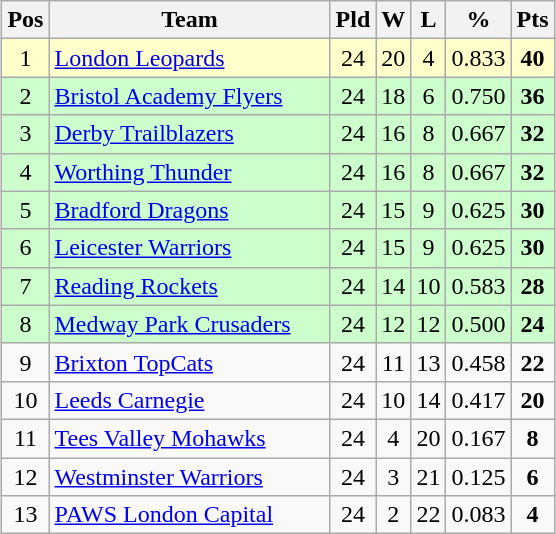<table class="wikitable" style="margin:1em auto; text-align: center;">
<tr>
<th>Pos</th>
<th scope="col" style="width: 180px;">Team</th>
<th>Pld</th>
<th>W</th>
<th>L</th>
<th>%</th>
<th>Pts</th>
</tr>
<tr style="background: #ffffcc;">
<td>1</td>
<td style="text-align:left;"><a href='#'>London Leopards</a></td>
<td>24</td>
<td>20</td>
<td>4</td>
<td>0.833</td>
<td><strong>40</strong></td>
</tr>
<tr style="background: #ccffcc;">
<td>2</td>
<td style="text-align:left;"><a href='#'>Bristol Academy Flyers</a></td>
<td>24</td>
<td>18</td>
<td>6</td>
<td>0.750</td>
<td><strong>36</strong></td>
</tr>
<tr style="background: #ccffcc;">
<td>3</td>
<td style="text-align:left;"><a href='#'>Derby Trailblazers</a></td>
<td>24</td>
<td>16</td>
<td>8</td>
<td>0.667</td>
<td><strong>32</strong></td>
</tr>
<tr style="background: #ccffcc;">
<td>4</td>
<td style="text-align:left;"><a href='#'>Worthing Thunder</a></td>
<td>24</td>
<td>16</td>
<td>8</td>
<td>0.667</td>
<td><strong>32</strong></td>
</tr>
<tr style="background: #ccffcc;">
<td>5</td>
<td style="text-align:left;"><a href='#'>Bradford Dragons</a></td>
<td>24</td>
<td>15</td>
<td>9</td>
<td>0.625</td>
<td><strong>30</strong></td>
</tr>
<tr style="background: #ccffcc;">
<td>6</td>
<td style="text-align:left;"><a href='#'>Leicester Warriors</a></td>
<td>24</td>
<td>15</td>
<td>9</td>
<td>0.625</td>
<td><strong>30</strong></td>
</tr>
<tr style="background: #ccffcc;">
<td>7</td>
<td style="text-align:left;"><a href='#'>Reading Rockets</a></td>
<td>24</td>
<td>14</td>
<td>10</td>
<td>0.583</td>
<td><strong>28</strong></td>
</tr>
<tr style="background: #ccffcc;">
<td>8</td>
<td style="text-align:left;"><a href='#'>Medway Park Crusaders</a></td>
<td>24</td>
<td>12</td>
<td>12</td>
<td>0.500</td>
<td><strong>24</strong></td>
</tr>
<tr>
<td>9</td>
<td style="text-align:left;"><a href='#'>Brixton TopCats</a></td>
<td>24</td>
<td>11</td>
<td>13</td>
<td>0.458</td>
<td><strong>22</strong></td>
</tr>
<tr>
<td>10</td>
<td style="text-align:left;"><a href='#'>Leeds Carnegie</a></td>
<td>24</td>
<td>10</td>
<td>14</td>
<td>0.417</td>
<td><strong>20</strong></td>
</tr>
<tr>
<td>11</td>
<td style="text-align:left;"><a href='#'>Tees Valley Mohawks</a></td>
<td>24</td>
<td>4</td>
<td>20</td>
<td>0.167</td>
<td><strong>8</strong></td>
</tr>
<tr>
<td>12</td>
<td style="text-align:left;"><a href='#'>Westminster Warriors</a></td>
<td>24</td>
<td>3</td>
<td>21</td>
<td>0.125</td>
<td><strong>6</strong></td>
</tr>
<tr>
<td>13</td>
<td style="text-align:left;"><a href='#'>PAWS London Capital</a></td>
<td>24</td>
<td>2</td>
<td>22</td>
<td>0.083</td>
<td><strong>4</strong></td>
</tr>
</table>
